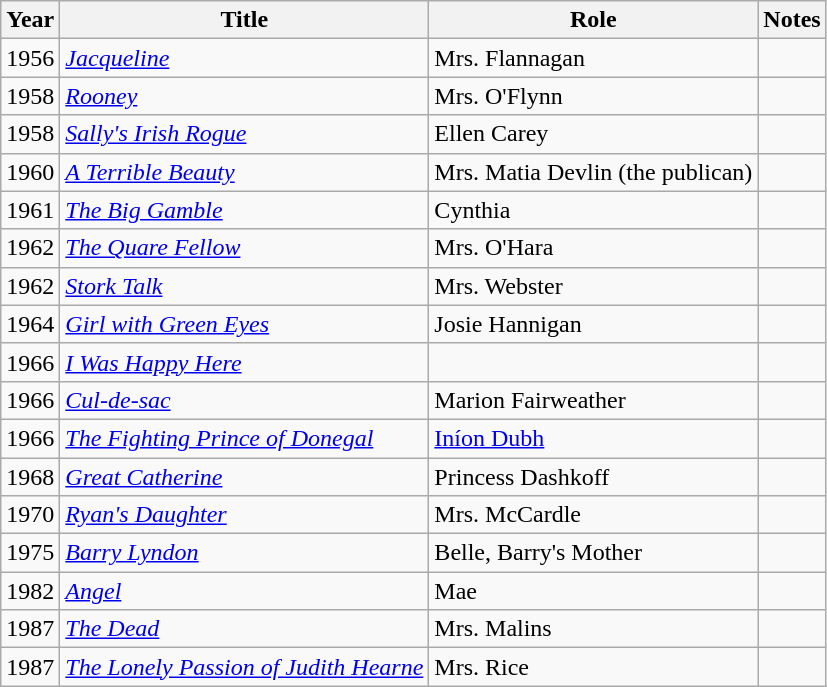<table class="wikitable">
<tr>
<th>Year</th>
<th>Title</th>
<th>Role</th>
<th>Notes</th>
</tr>
<tr>
<td>1956</td>
<td><em><a href='#'>Jacqueline</a></em></td>
<td>Mrs. Flannagan</td>
<td></td>
</tr>
<tr>
<td>1958</td>
<td><em><a href='#'>Rooney</a></em></td>
<td>Mrs. O'Flynn</td>
<td></td>
</tr>
<tr>
<td>1958</td>
<td><em><a href='#'>Sally's Irish Rogue</a></em></td>
<td>Ellen Carey</td>
<td></td>
</tr>
<tr>
<td>1960</td>
<td><em><a href='#'>A Terrible Beauty</a></em></td>
<td>Mrs. Matia Devlin (the publican)</td>
<td></td>
</tr>
<tr>
<td>1961</td>
<td><em><a href='#'>The Big Gamble</a></em></td>
<td>Cynthia</td>
<td></td>
</tr>
<tr>
<td>1962</td>
<td><em><a href='#'>The Quare Fellow</a></em></td>
<td>Mrs. O'Hara</td>
<td></td>
</tr>
<tr>
<td>1962</td>
<td><em><a href='#'>Stork Talk</a></em></td>
<td>Mrs. Webster</td>
<td></td>
</tr>
<tr>
<td>1964</td>
<td><em><a href='#'>Girl with Green Eyes</a></em></td>
<td>Josie Hannigan</td>
<td></td>
</tr>
<tr>
<td>1966</td>
<td><em><a href='#'>I Was Happy Here</a></em></td>
<td></td>
<td></td>
</tr>
<tr>
<td>1966</td>
<td><em><a href='#'>Cul-de-sac</a></em></td>
<td>Marion Fairweather</td>
<td></td>
</tr>
<tr>
<td>1966</td>
<td><em><a href='#'>The Fighting Prince of Donegal</a></em></td>
<td><a href='#'>Iníon Dubh</a></td>
<td></td>
</tr>
<tr>
<td>1968</td>
<td><em><a href='#'>Great Catherine</a></em></td>
<td>Princess Dashkoff</td>
<td></td>
</tr>
<tr>
<td>1970</td>
<td><em><a href='#'>Ryan's Daughter</a></em></td>
<td>Mrs. McCardle</td>
<td></td>
</tr>
<tr>
<td>1975</td>
<td><em><a href='#'>Barry Lyndon</a></em></td>
<td>Belle, Barry's Mother</td>
<td></td>
</tr>
<tr>
<td>1982</td>
<td><em><a href='#'>Angel</a></em></td>
<td>Mae</td>
<td></td>
</tr>
<tr>
<td>1987</td>
<td><em><a href='#'>The Dead</a></em></td>
<td>Mrs. Malins</td>
<td></td>
</tr>
<tr>
<td>1987</td>
<td><em><a href='#'>The Lonely Passion of Judith Hearne</a></em></td>
<td>Mrs. Rice</td>
<td></td>
</tr>
</table>
